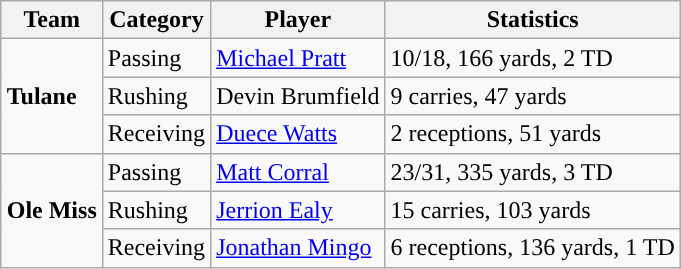<table class="wikitable" style="float: right;">
<tr>
<th>Team</th>
<th>Category</th>
<th>Player</th>
<th>Statistics</th>
</tr>
<tr>
<td rowspan=3><strong>Tulane</strong></td>
<td>Passing</td>
<td><a href='#'>Michael Pratt</a></td>
<td>10/18, 166 yards, 2 TD</td>
</tr>
<tr>
<td>Rushing</td>
<td>Devin Brumfield</td>
<td>9 carries, 47 yards</td>
</tr>
<tr>
<td>Receiving</td>
<td><a href='#'>Duece Watts</a></td>
<td>2 receptions, 51 yards</td>
</tr>
<tr>
<td rowspan=3><strong>Ole Miss</strong></td>
<td>Passing</td>
<td><a href='#'>Matt Corral</a></td>
<td>23/31, 335 yards, 3 TD</td>
</tr>
<tr>
<td>Rushing</td>
<td><a href='#'>Jerrion Ealy</a></td>
<td>15 carries, 103 yards</td>
</tr>
<tr>
<td>Receiving</td>
<td><a href='#'>Jonathan Mingo</a></td>
<td>6 receptions, 136 yards, 1 TD</td>
</tr>
</table>
